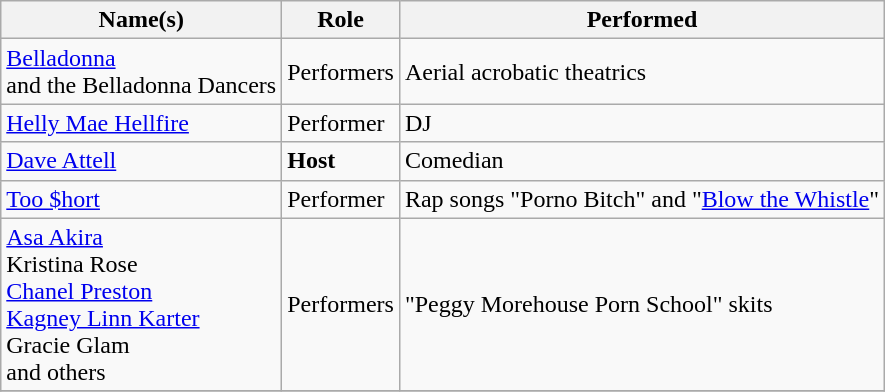<table class="wikitable">
<tr>
<th>Name(s)</th>
<th>Role</th>
<th>Performed</th>
</tr>
<tr>
<td><a href='#'>Belladonna</a><br> and the Belladonna Dancers</td>
<td>Performers</td>
<td>Aerial acrobatic theatrics</td>
</tr>
<tr>
<td><a href='#'>Helly Mae Hellfire</a></td>
<td>Performer</td>
<td>DJ</td>
</tr>
<tr>
<td><a href='#'>Dave Attell</a></td>
<td><strong>Host</strong></td>
<td>Comedian</td>
</tr>
<tr>
<td><a href='#'>Too $hort</a></td>
<td>Performer</td>
<td>Rap songs "Porno Bitch" and "<a href='#'>Blow the Whistle</a>"</td>
</tr>
<tr>
<td><a href='#'>Asa Akira</a><br>Kristina Rose<br><a href='#'>Chanel Preston</a><br><a href='#'>Kagney Linn Karter</a><br>Gracie Glam<br>and others</td>
<td>Performers</td>
<td>"Peggy Morehouse Porn School" skits</td>
</tr>
<tr>
</tr>
</table>
